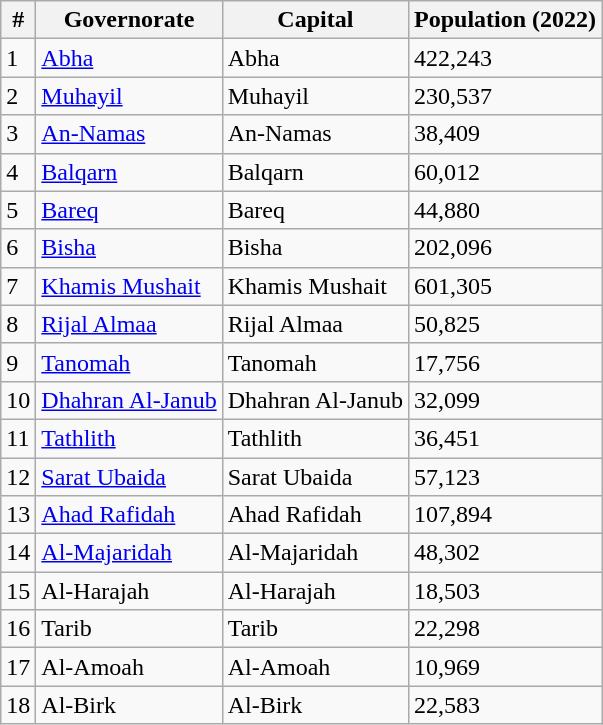<table class="wikitable sortable">
<tr>
<th>#</th>
<th>Governorate</th>
<th>Capital</th>
<th>Population (2022)</th>
</tr>
<tr>
<td>1</td>
<td><a href='#'>Abha</a></td>
<td>Abha</td>
<td>422,243</td>
</tr>
<tr>
<td>2</td>
<td><a href='#'>Muhayil</a></td>
<td>Muhayil</td>
<td>230,537</td>
</tr>
<tr>
<td>3</td>
<td><a href='#'>An-Namas</a></td>
<td>An-Namas</td>
<td>38,409</td>
</tr>
<tr>
<td>4</td>
<td><a href='#'>Balqarn</a></td>
<td>Balqarn</td>
<td>60,012</td>
</tr>
<tr>
<td>5</td>
<td><a href='#'>Bareq</a></td>
<td>Bareq</td>
<td>44,880</td>
</tr>
<tr>
<td>6</td>
<td><a href='#'>Bisha</a></td>
<td>Bisha</td>
<td>202,096</td>
</tr>
<tr>
<td>7</td>
<td><a href='#'>Khamis Mushait</a></td>
<td>Khamis Mushait</td>
<td>601,305</td>
</tr>
<tr>
<td>8</td>
<td><a href='#'>Rijal Almaa</a></td>
<td>Rijal Almaa</td>
<td>50,825</td>
</tr>
<tr>
<td>9</td>
<td><a href='#'>Tanomah</a></td>
<td>Tanomah</td>
<td>17,756</td>
</tr>
<tr>
<td>10</td>
<td><a href='#'>Dhahran Al-Janub</a></td>
<td>Dhahran Al-Janub</td>
<td>32,099</td>
</tr>
<tr>
<td>11</td>
<td><a href='#'>Tathlith</a></td>
<td>Tathlith</td>
<td>36,451</td>
</tr>
<tr>
<td>12</td>
<td><a href='#'>Sarat Ubaida</a></td>
<td>Sarat Ubaida</td>
<td>57,123</td>
</tr>
<tr>
<td>13</td>
<td><a href='#'>Ahad Rafidah</a></td>
<td>Ahad Rafidah</td>
<td>107,894</td>
</tr>
<tr>
<td>14</td>
<td><a href='#'>Al-Majaridah</a></td>
<td>Al-Majaridah</td>
<td>48,302</td>
</tr>
<tr>
<td>15</td>
<td>Al-Harajah</td>
<td>Al-Harajah</td>
<td>18,503</td>
</tr>
<tr>
<td>16</td>
<td>Tarib</td>
<td>Tarib</td>
<td>22,298</td>
</tr>
<tr>
<td>17</td>
<td>Al-Amoah</td>
<td>Al-Amoah</td>
<td>10,969</td>
</tr>
<tr>
<td>18</td>
<td>Al-Birk</td>
<td>Al-Birk</td>
<td>22,583</td>
</tr>
</table>
